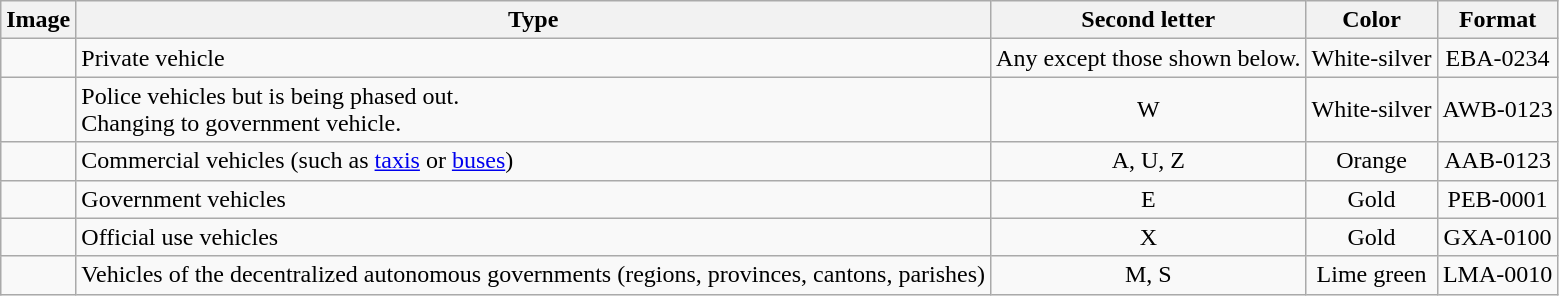<table class="wikitable">
<tr>
<th>Image</th>
<th>Type</th>
<th>Second letter</th>
<th>Color</th>
<th>Format</th>
</tr>
<tr align="center">
<td></td>
<td align="left">Private vehicle</td>
<td>Any except those shown below.</td>
<td>White-silver</td>
<td>EBA-0234</td>
</tr>
<tr align="center">
<td></td>
<td align="left">Police vehicles but is being phased out.<br>Changing to government vehicle.</td>
<td>W</td>
<td>White-silver</td>
<td>AWB-0123</td>
</tr>
<tr align="center">
<td></td>
<td align="left">Commercial vehicles (such as <a href='#'>taxis</a> or <a href='#'>buses</a>)</td>
<td>A, U, Z</td>
<td>Orange</td>
<td>AAB-0123</td>
</tr>
<tr align="center">
<td></td>
<td align="left">Government vehicles</td>
<td>E</td>
<td>Gold</td>
<td>PEB-0001</td>
</tr>
<tr align="center">
<td></td>
<td align="left">Official use vehicles</td>
<td>X</td>
<td>Gold</td>
<td>GXA-0100</td>
</tr>
<tr align="center">
<td></td>
<td align="left">Vehicles of the decentralized autonomous governments (regions, provinces, cantons, parishes)</td>
<td>M, S</td>
<td>Lime green</td>
<td>LMA-0010</td>
</tr>
</table>
